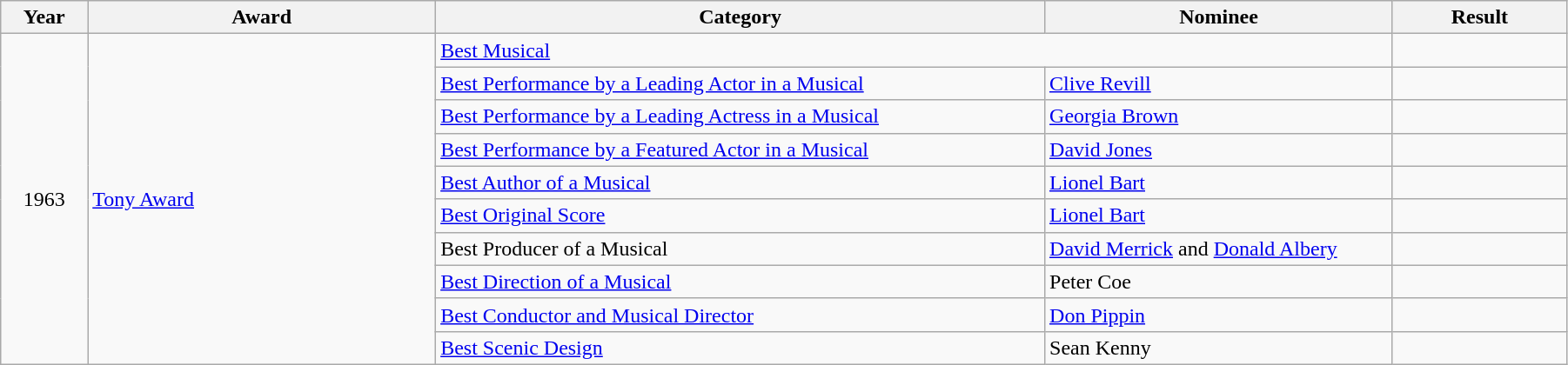<table class="wikitable" style="width:95%;">
<tr>
<th style="width:5%;">Year</th>
<th style="width:20%;">Award</th>
<th style="width:35%;">Category</th>
<th style="width:20%;">Nominee</th>
<th style="width:10%;">Result</th>
</tr>
<tr>
<td rowspan="10" style="text-align:center;">1963</td>
<td rowspan="10"><a href='#'>Tony Award</a></td>
<td colspan="2"><a href='#'>Best Musical</a></td>
<td></td>
</tr>
<tr>
<td><a href='#'>Best Performance by a Leading Actor in a Musical</a></td>
<td><a href='#'>Clive Revill</a></td>
<td></td>
</tr>
<tr>
<td><a href='#'>Best Performance by a Leading Actress in a Musical</a></td>
<td><a href='#'>Georgia Brown</a></td>
<td></td>
</tr>
<tr>
<td><a href='#'>Best Performance by a Featured Actor in a Musical</a></td>
<td><a href='#'>David Jones</a></td>
<td></td>
</tr>
<tr>
<td><a href='#'>Best Author of a Musical</a></td>
<td><a href='#'>Lionel Bart</a></td>
<td></td>
</tr>
<tr>
<td><a href='#'>Best Original Score</a></td>
<td><a href='#'>Lionel Bart</a></td>
<td></td>
</tr>
<tr>
<td>Best Producer of a Musical</td>
<td><a href='#'>David Merrick</a> and <a href='#'>Donald Albery</a></td>
<td></td>
</tr>
<tr>
<td><a href='#'>Best Direction of a Musical</a></td>
<td>Peter Coe</td>
<td></td>
</tr>
<tr>
<td><a href='#'>Best Conductor and Musical Director</a></td>
<td><a href='#'>Don Pippin</a></td>
<td></td>
</tr>
<tr>
<td><a href='#'>Best Scenic Design</a></td>
<td>Sean Kenny</td>
<td></td>
</tr>
</table>
